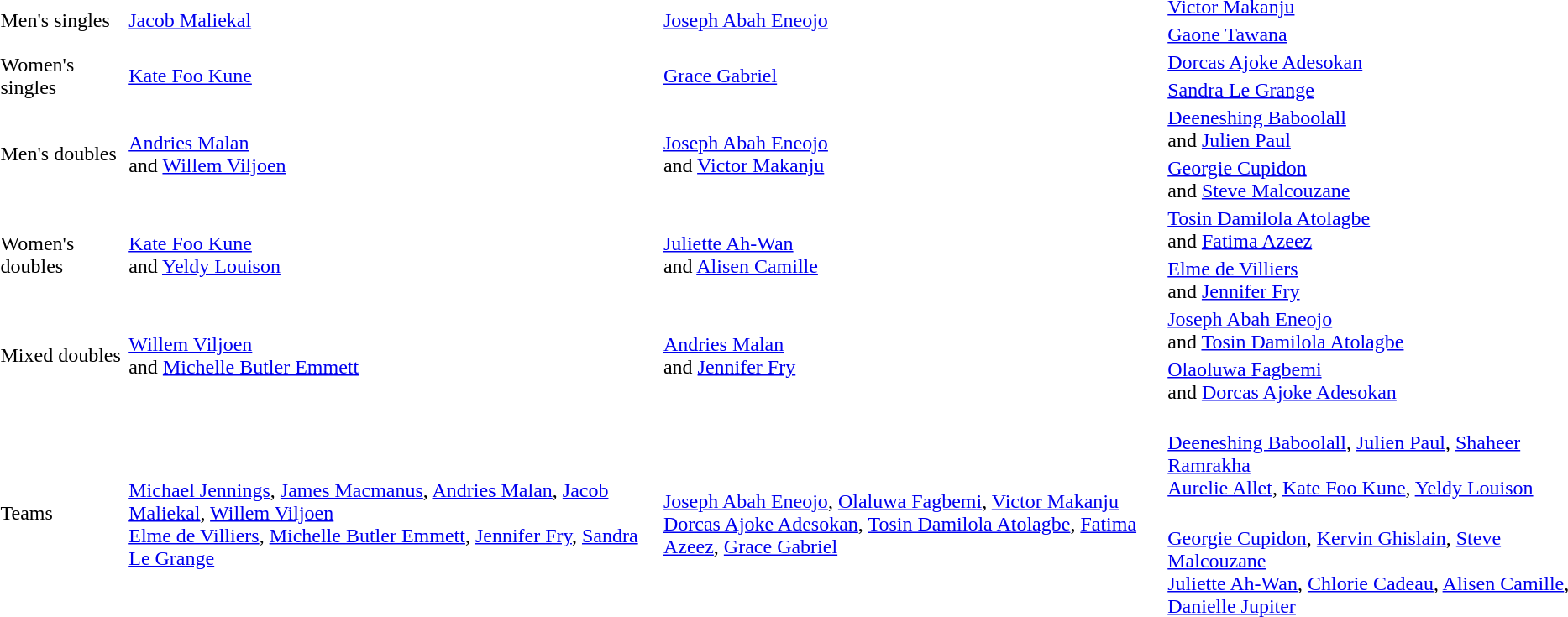<table>
<tr>
<td rowspan=2>Men's singles</td>
<td rowspan=2> <a href='#'>Jacob Maliekal</a></td>
<td rowspan=2> <a href='#'>Joseph Abah Eneojo</a></td>
<td> <a href='#'>Victor Makanju</a></td>
</tr>
<tr>
<td> <a href='#'>Gaone Tawana</a></td>
</tr>
<tr>
<td rowspan=2>Women's singles</td>
<td rowspan=2> <a href='#'>Kate Foo Kune</a></td>
<td rowspan=2> <a href='#'>Grace Gabriel</a></td>
<td> <a href='#'>Dorcas Ajoke Adesokan</a></td>
</tr>
<tr>
<td> <a href='#'>Sandra Le Grange</a></td>
</tr>
<tr>
<td rowspan=2>Men's doubles</td>
<td rowspan=2> <a href='#'>Andries Malan</a><br>and <a href='#'>Willem Viljoen</a></td>
<td rowspan=2> <a href='#'>Joseph Abah Eneojo</a><br>and <a href='#'>Victor Makanju</a></td>
<td> <a href='#'>Deeneshing Baboolall</a><br>and <a href='#'>Julien Paul</a></td>
</tr>
<tr>
<td> <a href='#'>Georgie Cupidon</a><br>and <a href='#'>Steve Malcouzane</a></td>
</tr>
<tr>
<td rowspan=2>Women's doubles</td>
<td rowspan=2> <a href='#'>Kate Foo Kune</a><br>and <a href='#'>Yeldy Louison</a></td>
<td rowspan=2> <a href='#'>Juliette Ah-Wan</a><br>and <a href='#'>Alisen Camille</a></td>
<td> <a href='#'>Tosin Damilola Atolagbe</a><br>and <a href='#'>Fatima Azeez</a></td>
</tr>
<tr>
<td> <a href='#'>Elme de Villiers</a><br>and <a href='#'>Jennifer Fry</a></td>
</tr>
<tr>
<td rowspan=2>Mixed doubles</td>
<td rowspan=2> <a href='#'>Willem Viljoen</a><br>and <a href='#'>Michelle Butler Emmett</a></td>
<td rowspan=2> <a href='#'>Andries Malan</a><br>and <a href='#'>Jennifer Fry</a></td>
<td> <a href='#'>Joseph Abah Eneojo</a><br>and <a href='#'>Tosin Damilola Atolagbe</a></td>
</tr>
<tr>
<td> <a href='#'>Olaoluwa Fagbemi</a><br>and <a href='#'>Dorcas Ajoke Adesokan</a></td>
</tr>
<tr>
<td rowspan=2>Teams</td>
<td rowspan=2><br><a href='#'>Michael Jennings</a>, <a href='#'>James Macmanus</a>, <a href='#'>Andries Malan</a>, <a href='#'>Jacob Maliekal</a>, <a href='#'>Willem Viljoen</a><br> <a href='#'>Elme de Villiers</a>, <a href='#'>Michelle Butler Emmett</a>, <a href='#'>Jennifer Fry</a>, <a href='#'>Sandra Le Grange</a></td>
<td rowspan=2><br> <a href='#'>Joseph Abah Eneojo</a>, <a href='#'>Olaluwa Fagbemi</a>, <a href='#'>Victor Makanju</a><br><a href='#'>Dorcas Ajoke Adesokan</a>, <a href='#'>Tosin Damilola Atolagbe</a>, <a href='#'>Fatima Azeez</a>, <a href='#'>Grace Gabriel</a></td>
<td><br><a href='#'>Deeneshing Baboolall</a>, <a href='#'>Julien Paul</a>, <a href='#'>Shaheer Ramrakha</a><br><a href='#'>Aurelie Allet</a>, <a href='#'>Kate Foo Kune</a>, <a href='#'>Yeldy Louison</a></td>
</tr>
<tr>
<td><br><a href='#'>Georgie Cupidon</a>, <a href='#'>Kervin Ghislain</a>, <a href='#'>Steve Malcouzane</a><br><a href='#'>Juliette Ah-Wan</a>, <a href='#'>Chlorie Cadeau</a>, <a href='#'>Alisen Camille</a>, <a href='#'>Danielle Jupiter</a></td>
</tr>
</table>
